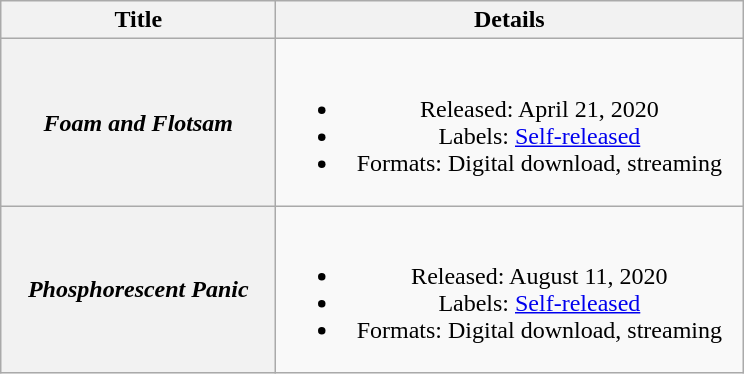<table class="wikitable plainrowheaders" style="text-align:center;">
<tr>
<th scope="col" style="width:11em;">Title</th>
<th scope="col" style="width:19em;">Details</th>
</tr>
<tr>
<th scope="row"><em>Foam and Flotsam</em></th>
<td><br><ul><li>Released: April 21, 2020</li><li>Labels: <a href='#'>Self-released</a></li><li>Formats: Digital download, streaming</li></ul></td>
</tr>
<tr>
<th scope="row"><em>Phosphorescent Panic</em></th>
<td><br><ul><li>Released: August 11, 2020 </li><li>Labels: <a href='#'>Self-released</a></li><li>Formats: Digital download, streaming</li></ul></td>
</tr>
</table>
